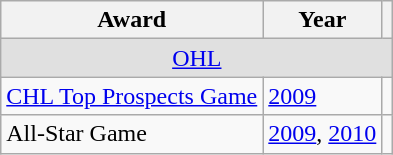<table class="wikitable">
<tr>
<th>Award</th>
<th>Year</th>
<th></th>
</tr>
<tr ALIGN="center" bgcolor="#e0e0e0">
<td colspan="3"><a href='#'>OHL</a></td>
</tr>
<tr>
<td><a href='#'>CHL Top Prospects Game</a></td>
<td><a href='#'>2009</a></td>
<td></td>
</tr>
<tr>
<td>All-Star Game</td>
<td><a href='#'>2009</a>, <a href='#'>2010</a></td>
<td></td>
</tr>
</table>
